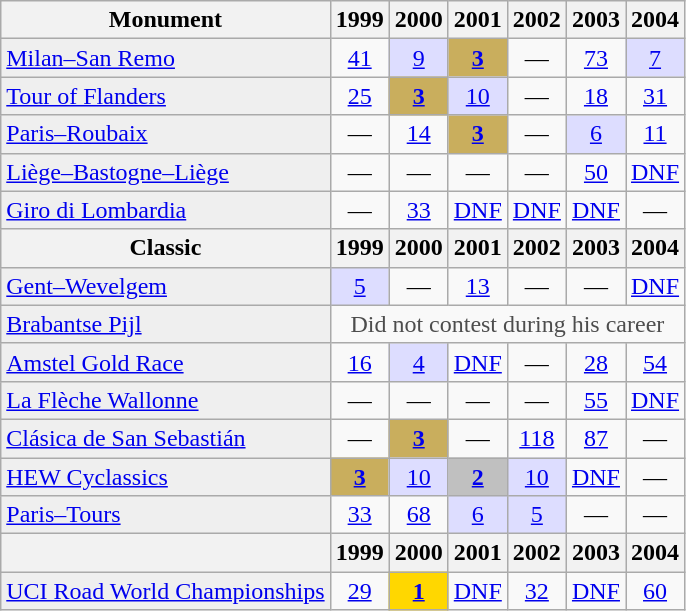<table class="wikitable">
<tr>
<th>Monument</th>
<th scope="col">1999</th>
<th scope="col">2000</th>
<th scope="col">2001</th>
<th scope="col">2002</th>
<th scope="col">2003</th>
<th scope="col">2004</th>
</tr>
<tr style="text-align:center;">
<td style="text-align:left; background:#efefef;"><a href='#'>Milan–San Remo</a></td>
<td><a href='#'>41</a></td>
<td style="background:#ddddff;"><a href='#'>9</a></td>
<td style="background:#C9AE5D;"><a href='#'><strong>3</strong></a></td>
<td>—</td>
<td><a href='#'>73</a></td>
<td style="background:#ddddff;"><a href='#'>7</a></td>
</tr>
<tr style="text-align:center;">
<td style="text-align:left; background:#efefef;"><a href='#'>Tour of Flanders</a></td>
<td><a href='#'>25</a></td>
<td style="background:#C9AE5D;"><a href='#'><strong>3</strong></a></td>
<td style="background:#ddddff;"><a href='#'>10</a></td>
<td>—</td>
<td><a href='#'>18</a></td>
<td><a href='#'>31</a></td>
</tr>
<tr style="text-align:center;">
<td style="text-align:left; background:#efefef;"><a href='#'>Paris–Roubaix</a></td>
<td>—</td>
<td><a href='#'>14</a></td>
<td style="background:#C9AE5D;"><a href='#'><strong>3</strong></a></td>
<td>—</td>
<td style="background:#ddddff;"><a href='#'>6</a></td>
<td><a href='#'>11</a></td>
</tr>
<tr style="text-align:center;">
<td style="text-align:left; background:#efefef;"><a href='#'>Liège–Bastogne–Liège</a></td>
<td>—</td>
<td>—</td>
<td>—</td>
<td>—</td>
<td><a href='#'>50</a></td>
<td><a href='#'>DNF</a></td>
</tr>
<tr style="text-align:center;">
<td style="text-align:left; background:#efefef;"><a href='#'>Giro di Lombardia</a></td>
<td>—</td>
<td><a href='#'>33</a></td>
<td><a href='#'>DNF</a></td>
<td><a href='#'>DNF</a></td>
<td><a href='#'>DNF</a></td>
<td>—</td>
</tr>
<tr>
<th>Classic</th>
<th scope="col">1999</th>
<th scope="col">2000</th>
<th scope="col">2001</th>
<th scope="col">2002</th>
<th scope="col">2003</th>
<th scope="col">2004</th>
</tr>
<tr style="text-align:center;">
<td style="text-align:left; background:#efefef;"><a href='#'>Gent–Wevelgem</a></td>
<td style="background:#ddddff;"><a href='#'>5</a></td>
<td>—</td>
<td><a href='#'>13</a></td>
<td>—</td>
<td>—</td>
<td><a href='#'>DNF</a></td>
</tr>
<tr style="text-align:center;">
<td style="text-align:left; background:#efefef;"><a href='#'>Brabantse Pijl</a></td>
<td style="color:#4d4d4d;" colspan=6>Did not contest during his career</td>
</tr>
<tr style="text-align:center;">
<td style="text-align:left; background:#efefef;"><a href='#'>Amstel Gold Race</a></td>
<td><a href='#'>16</a></td>
<td style="background:#ddddff;"><a href='#'>4</a></td>
<td><a href='#'>DNF</a></td>
<td>—</td>
<td><a href='#'>28</a></td>
<td><a href='#'>54</a></td>
</tr>
<tr style="text-align:center;">
<td style="text-align:left; background:#efefef;"><a href='#'>La Flèche Wallonne</a></td>
<td>—</td>
<td>—</td>
<td>—</td>
<td>—</td>
<td><a href='#'>55</a></td>
<td><a href='#'>DNF</a></td>
</tr>
<tr style="text-align:center;">
<td style="text-align:left; background:#efefef;"><a href='#'>Clásica de San Sebastián</a></td>
<td>—</td>
<td style="background:#C9AE5D;"><a href='#'><strong>3</strong></a></td>
<td>—</td>
<td><a href='#'>118</a></td>
<td><a href='#'>87</a></td>
<td>—</td>
</tr>
<tr style="text-align:center;">
<td style="text-align:left; background:#efefef;"><a href='#'>HEW Cyclassics</a></td>
<td style="background:#C9AE5D;"><a href='#'><strong>3</strong></a></td>
<td style="background:#ddddff;"><a href='#'>10</a></td>
<td style="background:#C0C0C0;"><a href='#'><strong>2</strong></a></td>
<td style="background:#ddddff;"><a href='#'>10</a></td>
<td><a href='#'>DNF</a></td>
<td>—</td>
</tr>
<tr style="text-align:center;">
<td style="text-align:left; background:#efefef;"><a href='#'>Paris–Tours</a></td>
<td><a href='#'>33</a></td>
<td><a href='#'>68</a></td>
<td style="background:#ddddff;"><a href='#'>6</a></td>
<td style="background:#ddddff;"><a href='#'>5</a></td>
<td>—</td>
<td>—</td>
</tr>
<tr>
<th></th>
<th scope="col">1999</th>
<th scope="col">2000</th>
<th scope="col">2001</th>
<th scope="col">2002</th>
<th scope="col">2003</th>
<th scope="col">2004</th>
</tr>
<tr style="text-align:center;">
<td style="text-align:left; background:#efefef;"><a href='#'>UCI Road World Championships</a></td>
<td><a href='#'>29</a></td>
<td style="background:gold;"><a href='#'><strong>1</strong></a></td>
<td><a href='#'>DNF</a></td>
<td><a href='#'>32</a></td>
<td><a href='#'>DNF</a></td>
<td><a href='#'>60</a></td>
</tr>
</table>
